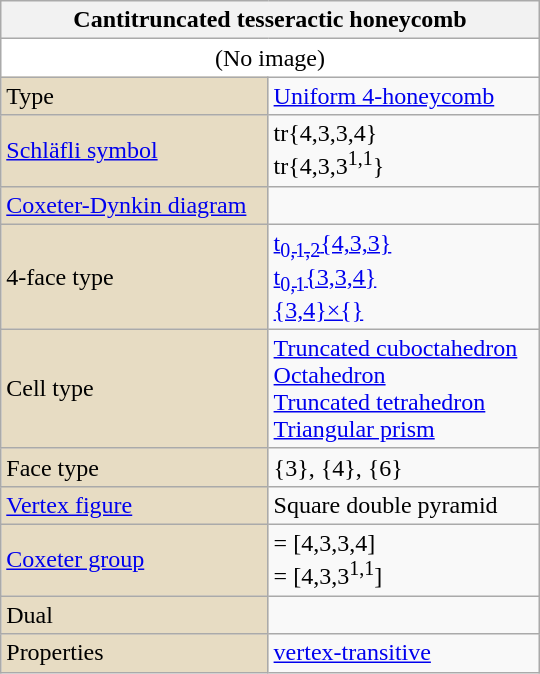<table class="wikitable" align="right" style="margin-left:10px" width="360">
<tr>
<th bgcolor=#e7dcc3 colspan=2>Cantitruncated tesseractic honeycomb</th>
</tr>
<tr>
<td bgcolor=#ffffff align=center colspan=2>(No image)</td>
</tr>
<tr>
<td bgcolor=#e7dcc3>Type</td>
<td><a href='#'>Uniform 4-honeycomb</a></td>
</tr>
<tr>
<td bgcolor=#e7dcc3><a href='#'>Schläfli symbol</a></td>
<td>tr{4,3,3,4}<br>tr{4,3,3<sup>1,1</sup>}</td>
</tr>
<tr>
<td bgcolor=#e7dcc3><a href='#'>Coxeter-Dynkin diagram</a></td>
<td><br></td>
</tr>
<tr>
<td bgcolor=#e7dcc3>4-face type</td>
<td><a href='#'>t<sub>0,1,2</sub>{4,3,3}</a> <br><a href='#'>t<sub>0,1</sub>{3,3,4}</a> <br><a href='#'>{3,4}×{}</a> </td>
</tr>
<tr>
<td bgcolor=#e7dcc3>Cell type</td>
<td><a href='#'>Truncated cuboctahedron</a> <br><a href='#'>Octahedron</a> <br><a href='#'>Truncated tetrahedron</a> <br><a href='#'>Triangular prism</a> </td>
</tr>
<tr>
<td bgcolor=#e7dcc3>Face type</td>
<td>{3}, {4}, {6}</td>
</tr>
<tr>
<td bgcolor=#e7dcc3><a href='#'>Vertex figure</a></td>
<td>Square double pyramid</td>
</tr>
<tr>
<td bgcolor=#e7dcc3><a href='#'>Coxeter group</a></td>
<td> = [4,3,3,4]<br> = [4,3,3<sup>1,1</sup>]</td>
</tr>
<tr>
<td bgcolor=#e7dcc3>Dual</td>
<td></td>
</tr>
<tr>
<td bgcolor=#e7dcc3>Properties</td>
<td><a href='#'>vertex-transitive</a></td>
</tr>
</table>
